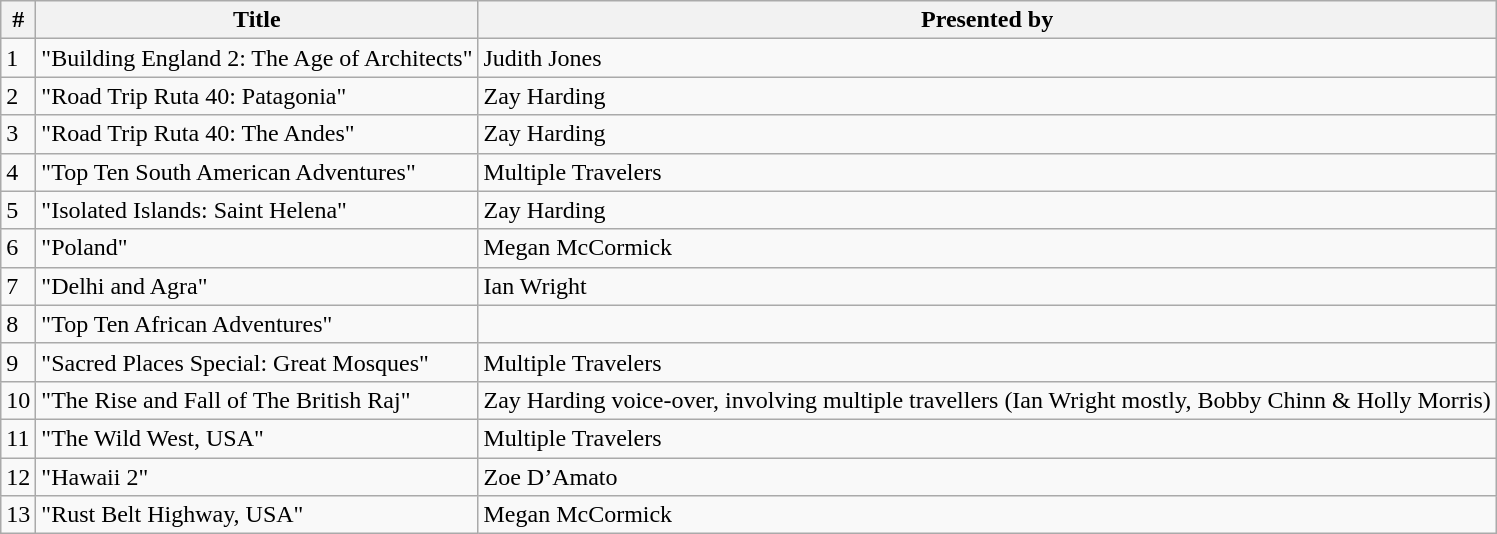<table class="wikitable">
<tr>
<th>#</th>
<th>Title</th>
<th>Presented by</th>
</tr>
<tr>
<td>1</td>
<td>"Building England 2: The Age of Architects"</td>
<td>Judith Jones</td>
</tr>
<tr>
<td>2</td>
<td>"Road Trip Ruta 40: Patagonia"</td>
<td>Zay Harding</td>
</tr>
<tr>
<td>3</td>
<td>"Road Trip Ruta 40: The Andes"</td>
<td>Zay Harding</td>
</tr>
<tr>
<td>4</td>
<td>"Top Ten South American Adventures"</td>
<td>Multiple Travelers</td>
</tr>
<tr>
<td>5</td>
<td>"Isolated Islands: Saint Helena"</td>
<td>Zay Harding</td>
</tr>
<tr>
<td>6</td>
<td>"Poland"</td>
<td>Megan McCormick</td>
</tr>
<tr>
<td>7</td>
<td>"Delhi and Agra"</td>
<td>Ian Wright</td>
</tr>
<tr>
<td>8</td>
<td>"Top Ten African Adventures"</td>
<td></td>
</tr>
<tr>
<td>9</td>
<td>"Sacred Places Special: Great Mosques"</td>
<td>Multiple Travelers</td>
</tr>
<tr>
<td>10</td>
<td>"The Rise and Fall of The British Raj"</td>
<td>Zay Harding voice-over, involving multiple travellers (Ian Wright mostly, Bobby Chinn & Holly Morris)</td>
</tr>
<tr>
<td>11</td>
<td>"The Wild West, USA"</td>
<td>Multiple Travelers</td>
</tr>
<tr>
<td>12</td>
<td>"Hawaii 2"</td>
<td>Zoe D’Amato</td>
</tr>
<tr>
<td>13</td>
<td>"Rust Belt Highway, USA"</td>
<td>Megan McCormick</td>
</tr>
</table>
